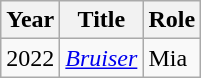<table class="wikitable">
<tr>
<th>Year</th>
<th>Title</th>
<th>Role</th>
</tr>
<tr>
<td>2022</td>
<td><a href='#'><em>Bruiser</em></a></td>
<td>Mia</td>
</tr>
</table>
